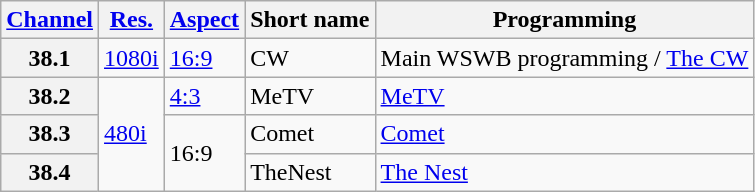<table class="wikitable">
<tr>
<th scope = "col"><a href='#'>Channel</a></th>
<th scope = "col"><a href='#'>Res.</a></th>
<th scope = "col"><a href='#'>Aspect</a></th>
<th scope = "col">Short name</th>
<th scope = "col">Programming</th>
</tr>
<tr>
<th scope = "row">38.1</th>
<td><a href='#'>1080i</a></td>
<td><a href='#'>16:9</a></td>
<td>CW</td>
<td>Main WSWB programming / <a href='#'>The CW</a></td>
</tr>
<tr>
<th scope = "row">38.2</th>
<td rowspan=3><a href='#'>480i</a></td>
<td><a href='#'>4:3</a></td>
<td>MeTV</td>
<td><a href='#'>MeTV</a></td>
</tr>
<tr>
<th scope = "row">38.3</th>
<td rowspan=2>16:9</td>
<td>Comet</td>
<td><a href='#'>Comet</a></td>
</tr>
<tr>
<th scope = "row">38.4</th>
<td>TheNest</td>
<td><a href='#'>The Nest</a></td>
</tr>
</table>
